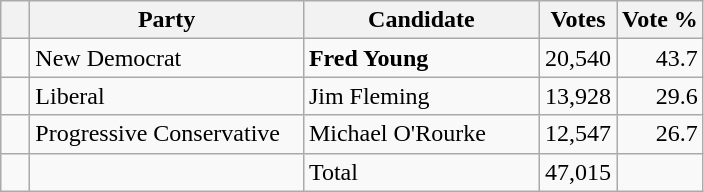<table class="wikitable">
<tr>
<th></th>
<th scope="col" width="175">Party</th>
<th scope="col" width="150">Candidate</th>
<th>Votes</th>
<th>Vote %</th>
</tr>
<tr>
<td>   </td>
<td>New Democrat</td>
<td><strong>Fred Young</strong></td>
<td align=right>20,540</td>
<td align=right>43.7</td>
</tr>
<tr>
<td>   </td>
<td>Liberal</td>
<td>Jim Fleming</td>
<td align=right>13,928</td>
<td align=right>29.6</td>
</tr>
<tr |>
<td>   </td>
<td>Progressive Conservative</td>
<td>Michael O'Rourke</td>
<td align=right>12,547</td>
<td align=right>26.7</td>
</tr>
<tr>
<td></td>
<td></td>
<td>Total</td>
<td align=right>47,015</td>
<td></td>
</tr>
</table>
